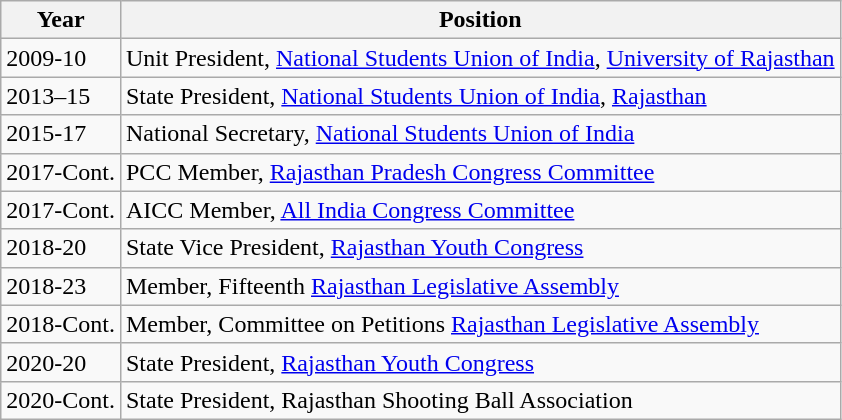<table class="wikitable">
<tr>
<th>Year</th>
<th>Position</th>
</tr>
<tr>
<td>2009-10</td>
<td>Unit President, <a href='#'>National Students Union of India</a>, <a href='#'>University of Rajasthan</a></td>
</tr>
<tr>
<td>2013–15</td>
<td>State President, <a href='#'>National Students Union of India</a>, <a href='#'>Rajasthan</a></td>
</tr>
<tr>
<td>2015-17</td>
<td>National Secretary, <a href='#'>National Students Union of India</a></td>
</tr>
<tr>
<td>2017-Cont.</td>
<td>PCC Member, <a href='#'>Rajasthan Pradesh Congress Committee</a></td>
</tr>
<tr>
<td>2017-Cont.</td>
<td>AICC Member, <a href='#'>All India Congress Committee</a></td>
</tr>
<tr>
<td>2018-20</td>
<td>State Vice President, <a href='#'>Rajasthan Youth Congress</a></td>
</tr>
<tr>
<td>2018-23</td>
<td>Member, Fifteenth <a href='#'>Rajasthan Legislative Assembly</a></td>
</tr>
<tr>
<td>2018-Cont.</td>
<td>Member, Committee on Petitions <a href='#'>Rajasthan Legislative Assembly</a></td>
</tr>
<tr>
<td>2020-20</td>
<td>State President, <a href='#'>Rajasthan Youth Congress</a></td>
</tr>
<tr>
<td>2020-Cont.</td>
<td>State President, Rajasthan Shooting Ball Association</td>
</tr>
</table>
